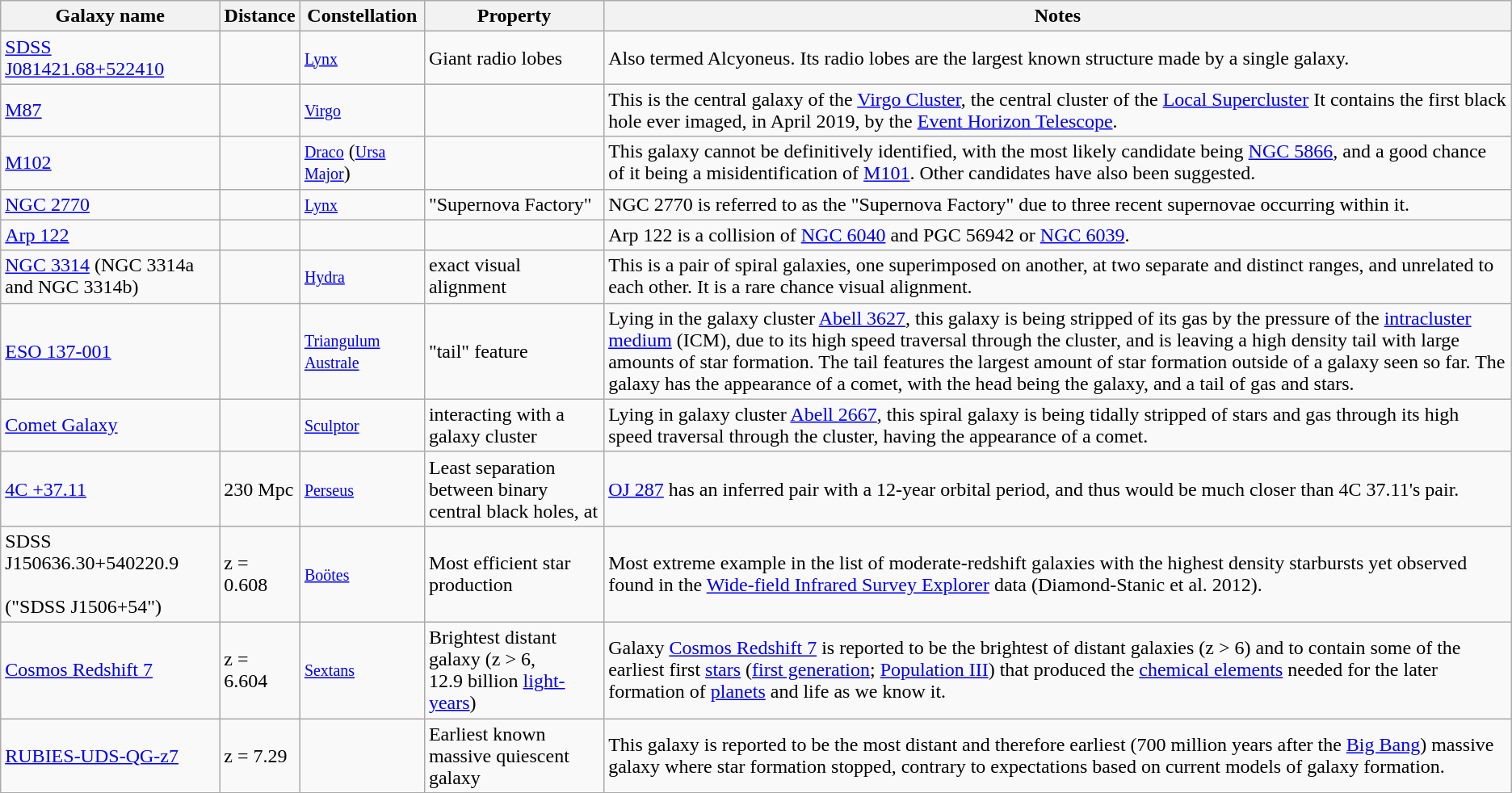<table class="wikitable">
<tr>
<th>Galaxy name</th>
<th>Distance</th>
<th>Constellation</th>
<th>Property</th>
<th>Notes</th>
</tr>
<tr>
<td><a href='#'>SDSS J081421.68+522410</a></td>
<td></td>
<td><small><a href='#'>Lynx</a></small></td>
<td>Giant radio lobes</td>
<td>Also termed Alcyoneus. Its radio lobes are the largest known structure made by a single galaxy.</td>
</tr>
<tr>
<td><a href='#'>M87</a></td>
<td></td>
<td><small><a href='#'>Virgo</a></small></td>
<td></td>
<td>This is the central galaxy of the <a href='#'>Virgo Cluster</a>, the central cluster of the <a href='#'>Local Supercluster</a> It contains the first black hole ever imaged, in April 2019, by the <a href='#'>Event Horizon Telescope</a>.</td>
</tr>
<tr>
<td><a href='#'>M102</a></td>
<td></td>
<td><small><a href='#'>Draco</a></small> (<small><a href='#'>Ursa Major</a></small>)</td>
<td></td>
<td>This galaxy cannot be definitively identified, with the most likely candidate being <a href='#'>NGC 5866</a>, and a good chance of it being a misidentification of <a href='#'>M101</a>. Other candidates have also been suggested.</td>
</tr>
<tr>
<td><a href='#'>NGC 2770</a></td>
<td></td>
<td><small><a href='#'>Lynx</a></small></td>
<td>"Supernova Factory"</td>
<td>NGC 2770 is referred to as the "Supernova Factory" due to three recent supernovae occurring within it.</td>
</tr>
<tr>
<td><a href='#'>Arp 122</a></td>
<td></td>
<td></td>
<td></td>
<td>Arp 122 is a collision of <a href='#'>NGC 6040</a> and PGC 56942 or <a href='#'>NGC 6039</a>.</td>
</tr>
<tr>
<td><a href='#'>NGC 3314</a> (NGC 3314a and NGC 3314b)</td>
<td></td>
<td><small><a href='#'>Hydra</a></small></td>
<td>exact visual alignment</td>
<td>This is a pair of spiral galaxies, one superimposed on another, at two separate and distinct ranges, and unrelated to each other. It is a rare chance visual alignment.</td>
</tr>
<tr>
<td><a href='#'>ESO 137-001</a></td>
<td></td>
<td><small><a href='#'>Triangulum Australe</a></small></td>
<td>"tail" feature</td>
<td>Lying in the galaxy cluster <a href='#'>Abell 3627</a>, this galaxy is being stripped of its gas by the pressure of the <a href='#'>intracluster medium</a> (ICM), due to its high speed traversal through the cluster, and is leaving a high density tail with large amounts of star formation. The tail features the largest amount of star formation outside of a galaxy seen so far. The galaxy has the appearance of a comet, with the head being the galaxy, and a tail of gas and stars.</td>
</tr>
<tr>
<td><a href='#'>Comet Galaxy</a></td>
<td></td>
<td><small><a href='#'>Sculptor</a></small></td>
<td>interacting with a galaxy cluster</td>
<td>Lying in galaxy cluster <a href='#'>Abell 2667</a>, this spiral galaxy is being tidally stripped of stars and gas through its high speed traversal through the cluster, having the appearance of a comet.</td>
</tr>
<tr>
<td><a href='#'>4C +37.11</a></td>
<td>230 Mpc</td>
<td><small> <a href='#'>Perseus</a> </small></td>
<td>Least separation between binary central black holes, at </td>
<td><a href='#'>OJ 287</a> has an inferred pair with a 12-year orbital period, and thus would be much closer than 4C 37.11's pair.</td>
</tr>
<tr>
<td>SDSS J150636.30+540220.9<br><br>("SDSS J1506+54")</td>
<td>z = 0.608</td>
<td><small><a href='#'>Boötes</a></small></td>
<td>Most efficient star production</td>
<td>Most extreme example in the list of moderate-redshift galaxies with the highest density starbursts yet observed found in the <a href='#'>Wide-field Infrared Survey Explorer</a> data (Diamond-Stanic et al. 2012).</td>
</tr>
<tr>
<td><a href='#'>Cosmos Redshift 7</a></td>
<td>z = 6.604</td>
<td><small><a href='#'>Sextans</a></small></td>
<td>Brightest distant galaxy (z > 6, 12.9 billion <a href='#'>light-years</a>)</td>
<td>Galaxy <a href='#'>Cosmos Redshift 7</a> is reported to be the brightest of distant galaxies (z > 6) and to contain some of the earliest first <a href='#'>stars</a> (<a href='#'>first generation</a>; <a href='#'>Population III</a>) that produced the <a href='#'>chemical elements</a> needed for the later formation of <a href='#'>planets</a> and life as we know it.</td>
</tr>
<tr>
<td><a href='#'>RUBIES-UDS-QG-z7</a></td>
<td>z = 7.29</td>
<td></td>
<td>Earliest known massive quiescent galaxy</td>
<td>This galaxy is reported to be the most distant and therefore earliest (700 million years after the <a href='#'>Big Bang</a>) massive galaxy where star formation stopped, contrary to expectations based on current models of galaxy formation.</td>
</tr>
<tr>
</tr>
</table>
